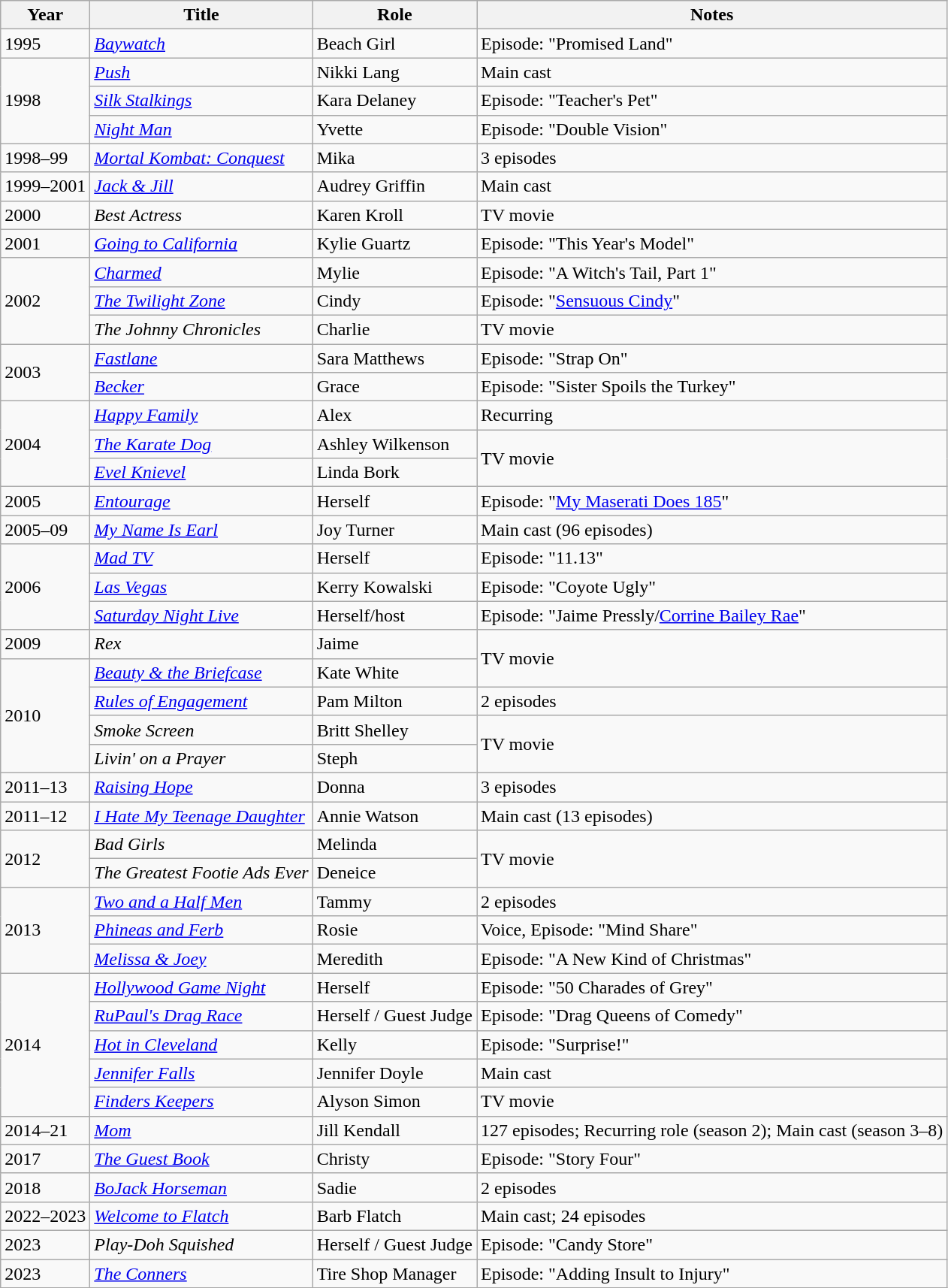<table class="wikitable sortable">
<tr>
<th>Year</th>
<th>Title</th>
<th>Role</th>
<th class="unsortable">Notes</th>
</tr>
<tr>
<td>1995</td>
<td><em><a href='#'>Baywatch</a></em></td>
<td>Beach Girl</td>
<td>Episode: "Promised Land"</td>
</tr>
<tr>
<td rowspan=3>1998</td>
<td><em><a href='#'>Push</a></em></td>
<td>Nikki Lang</td>
<td>Main cast</td>
</tr>
<tr>
<td><em><a href='#'>Silk Stalkings</a></em></td>
<td>Kara Delaney</td>
<td>Episode: "Teacher's Pet"</td>
</tr>
<tr>
<td><em><a href='#'>Night Man</a></em></td>
<td>Yvette</td>
<td>Episode: "Double Vision"</td>
</tr>
<tr>
<td>1998–99</td>
<td><em><a href='#'>Mortal Kombat: Conquest</a></em></td>
<td>Mika</td>
<td>3 episodes</td>
</tr>
<tr>
<td>1999–2001</td>
<td><em><a href='#'>Jack & Jill</a></em></td>
<td>Audrey Griffin</td>
<td>Main cast</td>
</tr>
<tr>
<td>2000</td>
<td><em>Best Actress</em></td>
<td>Karen Kroll</td>
<td>TV movie</td>
</tr>
<tr>
<td>2001</td>
<td><em><a href='#'>Going to California</a></em></td>
<td>Kylie Guartz</td>
<td>Episode: "This Year's Model"</td>
</tr>
<tr>
<td rowspan=3>2002</td>
<td><em><a href='#'>Charmed</a></em></td>
<td>Mylie</td>
<td>Episode: "A Witch's Tail, Part 1"</td>
</tr>
<tr>
<td><em><a href='#'>The Twilight Zone</a></em></td>
<td>Cindy</td>
<td>Episode: "<a href='#'>Sensuous Cindy</a>"</td>
</tr>
<tr>
<td><em>The Johnny Chronicles</em></td>
<td>Charlie</td>
<td>TV movie</td>
</tr>
<tr>
<td rowspan=2>2003</td>
<td><em><a href='#'>Fastlane</a></em></td>
<td>Sara Matthews</td>
<td>Episode: "Strap On"</td>
</tr>
<tr>
<td><em><a href='#'>Becker</a></em></td>
<td>Grace</td>
<td>Episode: "Sister Spoils the Turkey"</td>
</tr>
<tr>
<td rowspan=3>2004</td>
<td><em><a href='#'>Happy Family</a></em></td>
<td>Alex</td>
<td>Recurring</td>
</tr>
<tr>
<td><em><a href='#'>The Karate Dog</a></em></td>
<td>Ashley Wilkenson</td>
<td rowspan="2">TV movie</td>
</tr>
<tr>
<td><em><a href='#'>Evel Knievel</a></em></td>
<td>Linda Bork</td>
</tr>
<tr>
<td>2005</td>
<td><em><a href='#'>Entourage</a></em></td>
<td>Herself</td>
<td>Episode: "<a href='#'>My Maserati Does 185</a>"</td>
</tr>
<tr>
<td>2005–09</td>
<td><em><a href='#'>My Name Is Earl</a></em></td>
<td>Joy Turner</td>
<td>Main cast (96 episodes)</td>
</tr>
<tr>
<td rowspan=3>2006</td>
<td><em><a href='#'>Mad TV</a></em></td>
<td>Herself</td>
<td>Episode: "11.13"</td>
</tr>
<tr>
<td><em><a href='#'>Las Vegas</a></em></td>
<td>Kerry Kowalski</td>
<td>Episode: "Coyote Ugly"</td>
</tr>
<tr>
<td><em><a href='#'>Saturday Night Live</a></em></td>
<td>Herself/host</td>
<td>Episode: "Jaime Pressly/<a href='#'>Corrine Bailey Rae</a>"</td>
</tr>
<tr>
<td>2009</td>
<td><em>Rex</em></td>
<td>Jaime</td>
<td rowspan="2">TV movie</td>
</tr>
<tr>
<td rowspan=4>2010</td>
<td><em><a href='#'>Beauty & the Briefcase</a></em></td>
<td>Kate White</td>
</tr>
<tr>
<td><em><a href='#'>Rules of Engagement</a></em> </td>
<td>Pam Milton</td>
<td>2 episodes</td>
</tr>
<tr>
<td><em>Smoke Screen</em></td>
<td>Britt Shelley</td>
<td rowspan="2">TV movie</td>
</tr>
<tr>
<td><em>Livin' on a Prayer</em></td>
<td>Steph</td>
</tr>
<tr>
<td>2011–13</td>
<td><em><a href='#'>Raising Hope</a></em></td>
<td>Donna</td>
<td>3 episodes</td>
</tr>
<tr>
<td>2011–12</td>
<td><em><a href='#'>I Hate My Teenage Daughter</a></em></td>
<td>Annie Watson</td>
<td>Main cast (13 episodes)</td>
</tr>
<tr>
<td rowspan=2>2012</td>
<td><em>Bad Girls</em></td>
<td>Melinda</td>
<td rowspan="2">TV movie</td>
</tr>
<tr>
<td><em>The Greatest Footie Ads Ever</em></td>
<td>Deneice</td>
</tr>
<tr>
<td rowspan=3>2013</td>
<td><em><a href='#'>Two and a Half Men</a></em></td>
<td>Tammy</td>
<td>2 episodes</td>
</tr>
<tr>
<td><em><a href='#'>Phineas and Ferb</a></em></td>
<td>Rosie</td>
<td>Voice, Episode: "Mind Share"</td>
</tr>
<tr>
<td><em><a href='#'>Melissa & Joey</a></em></td>
<td>Meredith</td>
<td>Episode: "A New Kind of Christmas"</td>
</tr>
<tr>
<td rowspan=5>2014</td>
<td><em><a href='#'>Hollywood Game Night</a></em></td>
<td>Herself</td>
<td>Episode: "50 Charades of Grey"</td>
</tr>
<tr>
<td><em><a href='#'>RuPaul's Drag Race</a></em></td>
<td>Herself / Guest Judge</td>
<td>Episode: "Drag Queens of Comedy"</td>
</tr>
<tr>
<td><em><a href='#'>Hot in Cleveland</a></em></td>
<td>Kelly</td>
<td>Episode: "Surprise!"</td>
</tr>
<tr>
<td><em><a href='#'>Jennifer Falls</a></em></td>
<td>Jennifer Doyle</td>
<td>Main cast</td>
</tr>
<tr>
<td><em><a href='#'>Finders Keepers</a></em></td>
<td>Alyson Simon</td>
<td>TV movie</td>
</tr>
<tr>
<td>2014–21</td>
<td><em><a href='#'>Mom</a></em></td>
<td>Jill Kendall</td>
<td>127 episodes; Recurring role (season 2); Main cast (season 3–8)</td>
</tr>
<tr>
<td>2017</td>
<td><em><a href='#'>The Guest Book</a></em></td>
<td>Christy</td>
<td>Episode: "Story Four"</td>
</tr>
<tr>
<td>2018</td>
<td><em><a href='#'>BoJack Horseman</a></em></td>
<td>Sadie</td>
<td>2 episodes</td>
</tr>
<tr>
<td>2022–2023</td>
<td><em><a href='#'>Welcome to Flatch</a></em></td>
<td>Barb Flatch</td>
<td>Main cast; 24 episodes</td>
</tr>
<tr>
<td>2023</td>
<td><em>Play-Doh Squished</em></td>
<td>Herself / Guest Judge</td>
<td>Episode: "Candy Store"</td>
</tr>
<tr>
<td>2023</td>
<td><em><a href='#'>The Conners</a></em></td>
<td>Tire Shop Manager</td>
<td>Episode: "Adding Insult to Injury"</td>
</tr>
</table>
